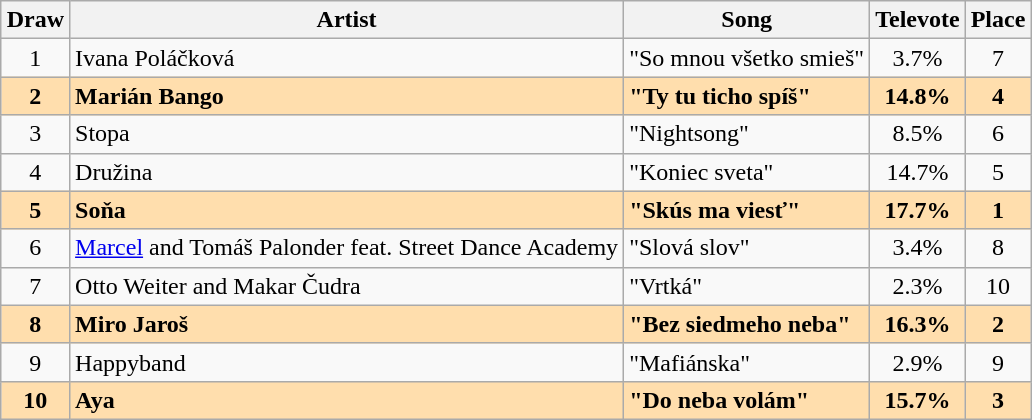<table class="sortable wikitable" style="margin: 1em auto 1em auto; text-align:center;">
<tr>
<th>Draw</th>
<th>Artist</th>
<th>Song</th>
<th>Televote</th>
<th>Place</th>
</tr>
<tr>
<td>1</td>
<td align="left">Ivana Poláčková</td>
<td align="left">"So mnou všetko smieš"</td>
<td>3.7%</td>
<td>7</td>
</tr>
<tr style="font-weight:bold; background:navajowhite">
<td>2</td>
<td align="left">Marián Bango</td>
<td align="left">"Ty tu ticho spíš"</td>
<td>14.8%</td>
<td>4</td>
</tr>
<tr>
<td>3</td>
<td align="left">Stopa</td>
<td align="left">"Nightsong"</td>
<td>8.5%</td>
<td>6</td>
</tr>
<tr>
<td>4</td>
<td align="left">Družina</td>
<td align="left">"Koniec sveta"</td>
<td>14.7%</td>
<td>5</td>
</tr>
<tr style="font-weight:bold; background:navajowhite">
<td>5</td>
<td align="left">Soňa</td>
<td align="left">"Skús ma viesť"</td>
<td>17.7%</td>
<td>1</td>
</tr>
<tr>
<td>6</td>
<td align="left"><a href='#'>Marcel</a> and Tomáš Palonder feat. Street Dance Academy</td>
<td align="left">"Slová slov"</td>
<td>3.4%</td>
<td>8</td>
</tr>
<tr>
<td>7</td>
<td align="left">Otto Weiter and Makar Čudra</td>
<td align="left">"Vrtká"</td>
<td>2.3%</td>
<td>10</td>
</tr>
<tr style="font-weight:bold; background:navajowhite">
<td>8</td>
<td align="left">Miro Jaroš</td>
<td align="left">"Bez siedmeho neba"</td>
<td>16.3%</td>
<td>2</td>
</tr>
<tr>
<td>9</td>
<td align="left">Happyband</td>
<td align="left">"Mafiánska"</td>
<td>2.9%</td>
<td>9</td>
</tr>
<tr style="font-weight:bold; background:navajowhite">
<td>10</td>
<td align="left">Aya</td>
<td align="left">"Do neba volám"</td>
<td>15.7%</td>
<td>3</td>
</tr>
</table>
